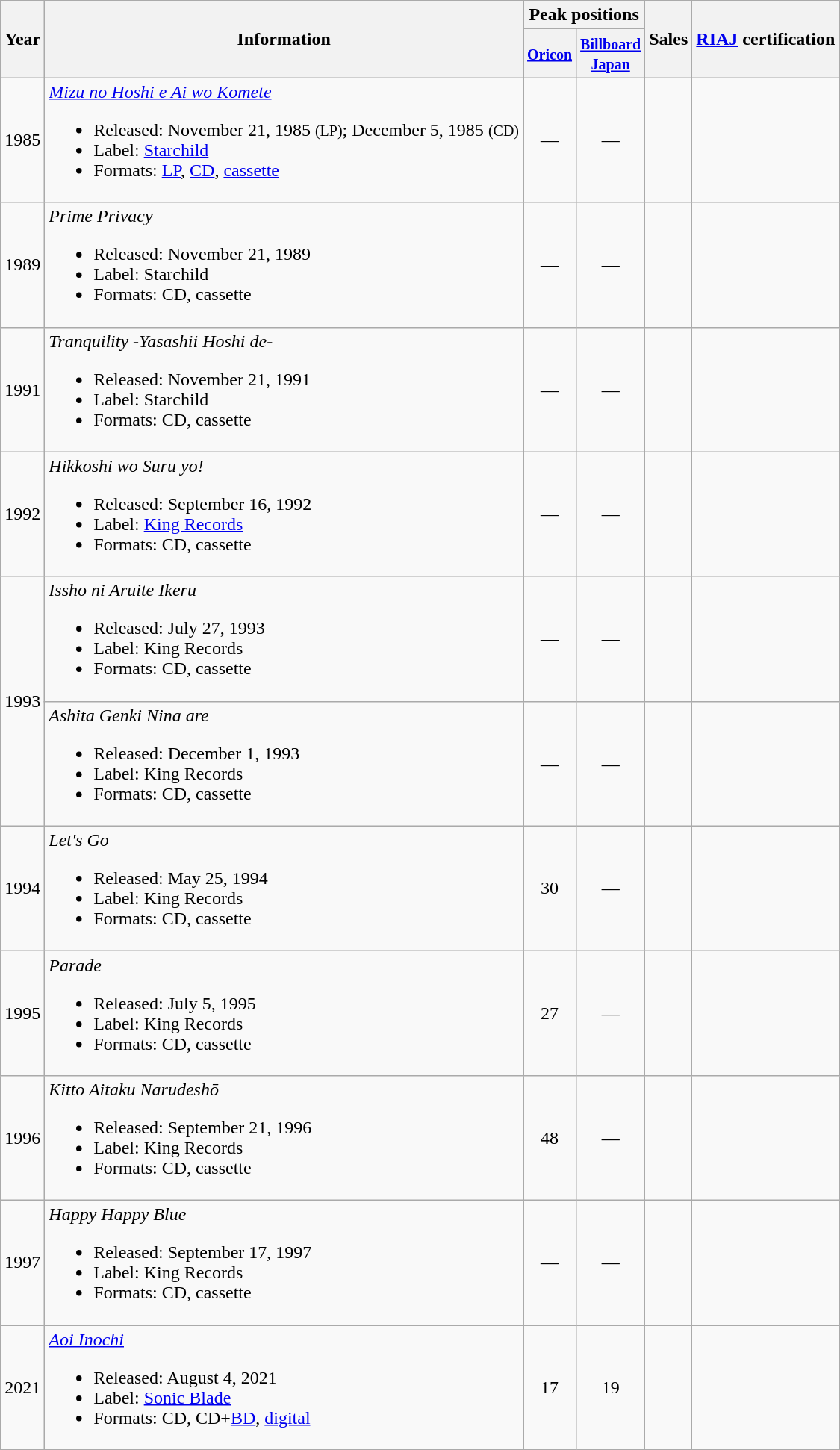<table class="wikitable">
<tr>
<th rowspan="2">Year</th>
<th rowspan="2">Information</th>
<th colspan="2">Peak positions</th>
<th rowspan="2">Sales<br></th>
<th rowspan="2"><a href='#'>RIAJ</a> certification</th>
</tr>
<tr>
<th><small><a href='#'>Oricon</a></small><br></th>
<th><small><a href='#'>Billboard<br>Japan</a></small><br></th>
</tr>
<tr>
<td>1985</td>
<td><em><a href='#'>Mizu no Hoshi e Ai wo Komete</a></em><br><ul><li>Released: November 21, 1985 <small>(LP)</small>; December 5, 1985 <small>(CD)</small></li><li>Label: <a href='#'>Starchild</a></li><li>Formats: <a href='#'>LP</a>, <a href='#'>CD</a>, <a href='#'>cassette</a></li></ul></td>
<td style="text-align:center;">—</td>
<td style="text-align:center;">—</td>
<td align="left"></td>
<td align="left"></td>
</tr>
<tr>
<td>1989</td>
<td><em>Prime Privacy</em><br><ul><li>Released: November 21, 1989</li><li>Label: Starchild</li><li>Formats: CD, cassette</li></ul></td>
<td style="text-align:center;">—</td>
<td style="text-align:center;">—</td>
<td align="left"></td>
<td align="left"></td>
</tr>
<tr>
<td>1991</td>
<td><em>Tranquility -Yasashii Hoshi de-</em><br><ul><li>Released: November 21, 1991</li><li>Label: Starchild</li><li>Formats: CD, cassette</li></ul></td>
<td style="text-align:center;">—</td>
<td style="text-align:center;">—</td>
<td align="left"></td>
<td align="left"></td>
</tr>
<tr>
<td>1992</td>
<td><em>Hikkoshi wo Suru yo!</em><br><ul><li>Released: September 16, 1992</li><li>Label: <a href='#'>King Records</a></li><li>Formats: CD, cassette</li></ul></td>
<td style="text-align:center;">—</td>
<td style="text-align:center;">—</td>
<td align="left"></td>
<td align="left"></td>
</tr>
<tr>
<td rowspan="2">1993</td>
<td><em>Issho ni Aruite Ikeru</em><br><ul><li>Released: July 27, 1993</li><li>Label: King Records</li><li>Formats: CD, cassette</li></ul></td>
<td style="text-align:center;">—</td>
<td style="text-align:center;">—</td>
<td align="left"></td>
<td align="left"></td>
</tr>
<tr>
<td><em>Ashita Genki Nina are</em><br><ul><li>Released: December 1, 1993</li><li>Label: King Records</li><li>Formats: CD, cassette</li></ul></td>
<td style="text-align:center;">—</td>
<td style="text-align:center;">—</td>
<td align="left"></td>
<td align="left"></td>
</tr>
<tr>
<td>1994</td>
<td><em>Let's Go</em><br><ul><li>Released: May 25, 1994</li><li>Label: King Records</li><li>Formats: CD, cassette</li></ul></td>
<td style="text-align:center;">30</td>
<td style="text-align:center;">—</td>
<td align="left"></td>
<td align="left"></td>
</tr>
<tr>
<td>1995</td>
<td><em>Parade</em><br><ul><li>Released: July 5, 1995</li><li>Label: King Records</li><li>Formats: CD, cassette</li></ul></td>
<td style="text-align:center;">27</td>
<td style="text-align:center;">—</td>
<td align="left"></td>
<td align="left"></td>
</tr>
<tr>
<td>1996</td>
<td><em>Kitto Aitaku Narudeshō</em><br><ul><li>Released: September 21, 1996</li><li>Label: King Records</li><li>Formats: CD, cassette</li></ul></td>
<td style="text-align:center;">48</td>
<td style="text-align:center;">—</td>
<td align="left"></td>
<td align="left"></td>
</tr>
<tr>
<td>1997</td>
<td><em>Happy Happy Blue</em><br><ul><li>Released: September 17, 1997</li><li>Label: King Records</li><li>Formats: CD, cassette</li></ul></td>
<td style="text-align:center;">—</td>
<td style="text-align:center;">—</td>
<td align="left"></td>
<td align="left"></td>
</tr>
<tr>
<td>2021</td>
<td><em><a href='#'>Aoi Inochi</a></em><br><ul><li>Released: August 4, 2021</li><li>Label: <a href='#'>Sonic Blade</a></li><li>Formats: CD, CD+<a href='#'>BD</a>, <a href='#'>digital</a></li></ul></td>
<td style="text-align:center;">17</td>
<td style="text-align:center;">19</td>
<td align="left"></td>
<td align="left"></td>
</tr>
</table>
